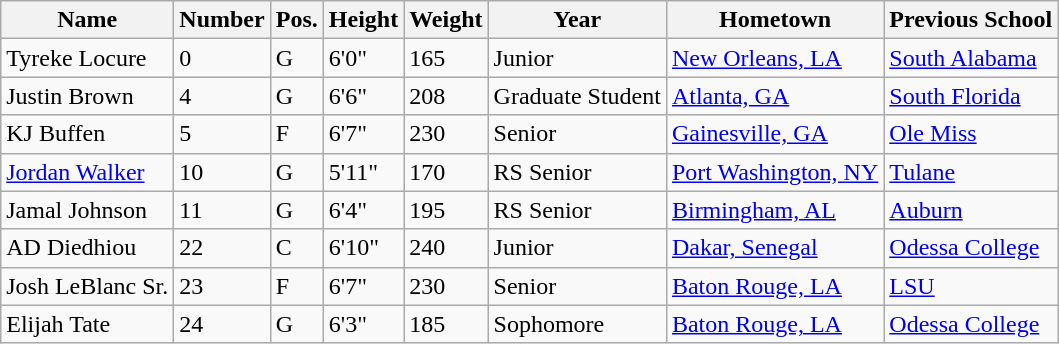<table class="wikitable sortable" border="1">
<tr>
<th>Name</th>
<th>Number</th>
<th>Pos.</th>
<th>Height</th>
<th>Weight</th>
<th>Year</th>
<th>Hometown</th>
<th class="unsortable">Previous School</th>
</tr>
<tr>
<td>Tyreke Locure</td>
<td>0</td>
<td>G</td>
<td>6'0"</td>
<td>165</td>
<td>Junior</td>
<td><a href='#'>New Orleans, LA</a></td>
<td><a href='#'>South Alabama</a></td>
</tr>
<tr>
<td>Justin Brown</td>
<td>4</td>
<td>G</td>
<td>6'6"</td>
<td>208</td>
<td>Graduate Student</td>
<td><a href='#'>Atlanta, GA</a></td>
<td><a href='#'>South Florida</a></td>
</tr>
<tr>
<td>KJ Buffen</td>
<td>5</td>
<td>F</td>
<td>6'7"</td>
<td>230</td>
<td>Senior</td>
<td><a href='#'>Gainesville, GA</a></td>
<td><a href='#'>Ole Miss</a></td>
</tr>
<tr>
<td><a href='#'>Jordan Walker</a></td>
<td>10</td>
<td>G</td>
<td>5'11"</td>
<td>170</td>
<td>RS Senior</td>
<td><a href='#'>Port Washington, NY</a></td>
<td><a href='#'>Tulane</a></td>
</tr>
<tr>
<td>Jamal Johnson</td>
<td>11</td>
<td>G</td>
<td>6'4"</td>
<td>195</td>
<td>RS Senior</td>
<td><a href='#'>Birmingham, AL</a></td>
<td><a href='#'>Auburn</a></td>
</tr>
<tr>
<td>AD Diedhiou</td>
<td>22</td>
<td>C</td>
<td>6'10"</td>
<td>240</td>
<td>Junior</td>
<td><a href='#'>Dakar, Senegal</a></td>
<td><a href='#'>Odessa College</a></td>
</tr>
<tr>
<td>Josh LeBlanc Sr.</td>
<td>23</td>
<td>F</td>
<td>6'7"</td>
<td>230</td>
<td>Senior</td>
<td><a href='#'>Baton Rouge, LA</a></td>
<td><a href='#'>LSU</a></td>
</tr>
<tr>
<td>Elijah Tate</td>
<td>24</td>
<td>G</td>
<td>6'3"</td>
<td>185</td>
<td>Sophomore</td>
<td><a href='#'>Baton Rouge, LA</a></td>
<td><a href='#'>Odessa College</a></td>
</tr>
</table>
